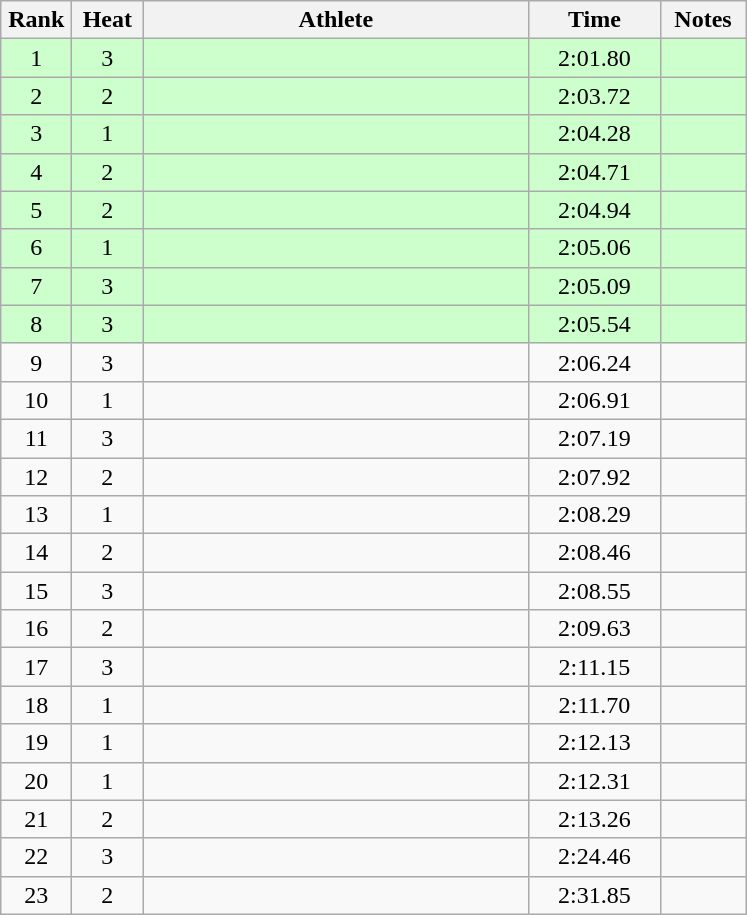<table class="wikitable" style="text-align:center">
<tr>
<th width=40>Rank</th>
<th width=40>Heat</th>
<th width=250>Athlete</th>
<th width=80>Time</th>
<th width=50>Notes</th>
</tr>
<tr bgcolor=ccffcc>
<td>1</td>
<td>3</td>
<td align=left></td>
<td>2:01.80</td>
<td></td>
</tr>
<tr bgcolor=ccffcc>
<td>2</td>
<td>2</td>
<td align=left></td>
<td>2:03.72</td>
<td></td>
</tr>
<tr bgcolor=ccffcc>
<td>3</td>
<td>1</td>
<td align=left></td>
<td>2:04.28</td>
<td></td>
</tr>
<tr bgcolor=ccffcc>
<td>4</td>
<td>2</td>
<td align=left></td>
<td>2:04.71</td>
<td></td>
</tr>
<tr bgcolor=ccffcc>
<td>5</td>
<td>2</td>
<td align=left></td>
<td>2:04.94</td>
<td></td>
</tr>
<tr bgcolor=ccffcc>
<td>6</td>
<td>1</td>
<td align=left></td>
<td>2:05.06</td>
<td></td>
</tr>
<tr bgcolor=ccffcc>
<td>7</td>
<td>3</td>
<td align=left></td>
<td>2:05.09</td>
<td></td>
</tr>
<tr bgcolor=ccffcc>
<td>8</td>
<td>3</td>
<td align=left></td>
<td>2:05.54</td>
<td></td>
</tr>
<tr>
<td>9</td>
<td>3</td>
<td align=left></td>
<td>2:06.24</td>
<td></td>
</tr>
<tr>
<td>10</td>
<td>1</td>
<td align=left></td>
<td>2:06.91</td>
<td></td>
</tr>
<tr>
<td>11</td>
<td>3</td>
<td align=left></td>
<td>2:07.19</td>
<td></td>
</tr>
<tr>
<td>12</td>
<td>2</td>
<td align=left></td>
<td>2:07.92</td>
<td></td>
</tr>
<tr>
<td>13</td>
<td>1</td>
<td align=left></td>
<td>2:08.29</td>
<td></td>
</tr>
<tr>
<td>14</td>
<td>2</td>
<td align=left></td>
<td>2:08.46</td>
<td></td>
</tr>
<tr>
<td>15</td>
<td>3</td>
<td align=left></td>
<td>2:08.55</td>
<td></td>
</tr>
<tr>
<td>16</td>
<td>2</td>
<td align=left></td>
<td>2:09.63</td>
<td></td>
</tr>
<tr>
<td>17</td>
<td>3</td>
<td align=left></td>
<td>2:11.15</td>
<td></td>
</tr>
<tr>
<td>18</td>
<td>1</td>
<td align=left></td>
<td>2:11.70</td>
<td></td>
</tr>
<tr>
<td>19</td>
<td>1</td>
<td align=left></td>
<td>2:12.13</td>
<td></td>
</tr>
<tr>
<td>20</td>
<td>1</td>
<td align=left></td>
<td>2:12.31</td>
<td></td>
</tr>
<tr>
<td>21</td>
<td>2</td>
<td align=left></td>
<td>2:13.26</td>
<td></td>
</tr>
<tr>
<td>22</td>
<td>3</td>
<td align=left></td>
<td>2:24.46</td>
<td></td>
</tr>
<tr>
<td>23</td>
<td>2</td>
<td align=left></td>
<td>2:31.85</td>
<td></td>
</tr>
</table>
